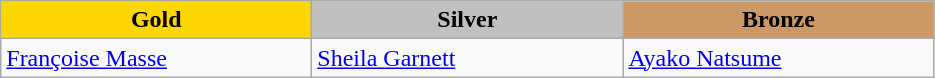<table class="wikitable" style="text-align:left">
<tr align="center">
<td width=200 bgcolor=gold><strong>Gold</strong></td>
<td width=200 bgcolor=silver><strong>Silver</strong></td>
<td width=200 bgcolor=CC9966><strong>Bronze</strong></td>
</tr>
<tr>
<td><a href='#'>Françoise Masse</a><br><em></em></td>
<td><a href='#'>Sheila Garnett</a><br><em></em></td>
<td><a href='#'>Ayako Natsume</a><br><em></em></td>
</tr>
</table>
